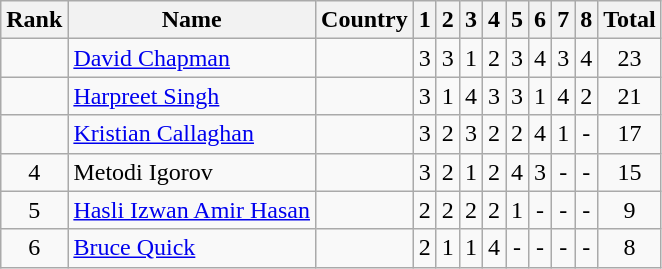<table class="wikitable sortable" style="text-align:center;">
<tr>
<th>Rank</th>
<th>Name</th>
<th>Country</th>
<th>1</th>
<th>2</th>
<th>3</th>
<th>4</th>
<th>5</th>
<th>6</th>
<th>7</th>
<th>8</th>
<th>Total</th>
</tr>
<tr>
<td></td>
<td align=left><a href='#'>David Chapman</a></td>
<td align=left></td>
<td>3</td>
<td>3</td>
<td>1</td>
<td>2</td>
<td>3</td>
<td>4</td>
<td>3</td>
<td>4</td>
<td>23</td>
</tr>
<tr>
<td></td>
<td align=left><a href='#'>Harpreet Singh</a></td>
<td align=left></td>
<td>3</td>
<td>1</td>
<td>4</td>
<td>3</td>
<td>3</td>
<td>1</td>
<td>4</td>
<td>2</td>
<td>21</td>
</tr>
<tr>
<td></td>
<td align=left><a href='#'>Kristian Callaghan</a></td>
<td align=left></td>
<td>3</td>
<td>2</td>
<td>3</td>
<td>2</td>
<td>2</td>
<td>4</td>
<td>1</td>
<td>-</td>
<td>17</td>
</tr>
<tr>
<td>4</td>
<td align=left>Metodi Igorov</td>
<td align="left"></td>
<td>3</td>
<td>2</td>
<td>1</td>
<td>2</td>
<td>4</td>
<td>3</td>
<td>-</td>
<td>-</td>
<td>15</td>
</tr>
<tr>
<td>5</td>
<td align=left><a href='#'>Hasli Izwan Amir Hasan</a></td>
<td align=left></td>
<td>2</td>
<td>2</td>
<td>2</td>
<td>2</td>
<td>1</td>
<td>-</td>
<td>-</td>
<td>-</td>
<td>9</td>
</tr>
<tr>
<td>6</td>
<td align=left><a href='#'>Bruce Quick</a></td>
<td align=left></td>
<td>2</td>
<td>1</td>
<td>1</td>
<td>4</td>
<td>-</td>
<td>-</td>
<td>-</td>
<td>-</td>
<td>8</td>
</tr>
</table>
